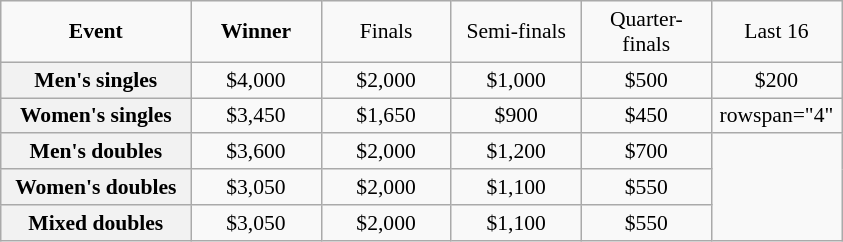<table class="wikitable" style="font-size:90%; text-align:center">
<tr>
<td width="120"><strong>Event</strong></td>
<td width="80"><strong>Winner</strong></td>
<td width="80">Finals</td>
<td width="80">Semi-finals</td>
<td width="80">Quarter-finals</td>
<td width="80">Last 16</td>
</tr>
<tr>
<th>Men's singles</th>
<td>$4,000</td>
<td>$2,000</td>
<td>$1,000</td>
<td>$500</td>
<td>$200</td>
</tr>
<tr>
<th>Women's singles</th>
<td>$3,450</td>
<td>$1,650</td>
<td>$900</td>
<td>$450</td>
<td>rowspan="4" </td>
</tr>
<tr>
<th>Men's doubles</th>
<td>$3,600</td>
<td>$2,000</td>
<td>$1,200</td>
<td>$700</td>
</tr>
<tr>
<th>Women's doubles</th>
<td>$3,050</td>
<td>$2,000</td>
<td>$1,100</td>
<td>$550</td>
</tr>
<tr>
<th>Mixed doubles</th>
<td>$3,050</td>
<td>$2,000</td>
<td>$1,100</td>
<td>$550</td>
</tr>
</table>
